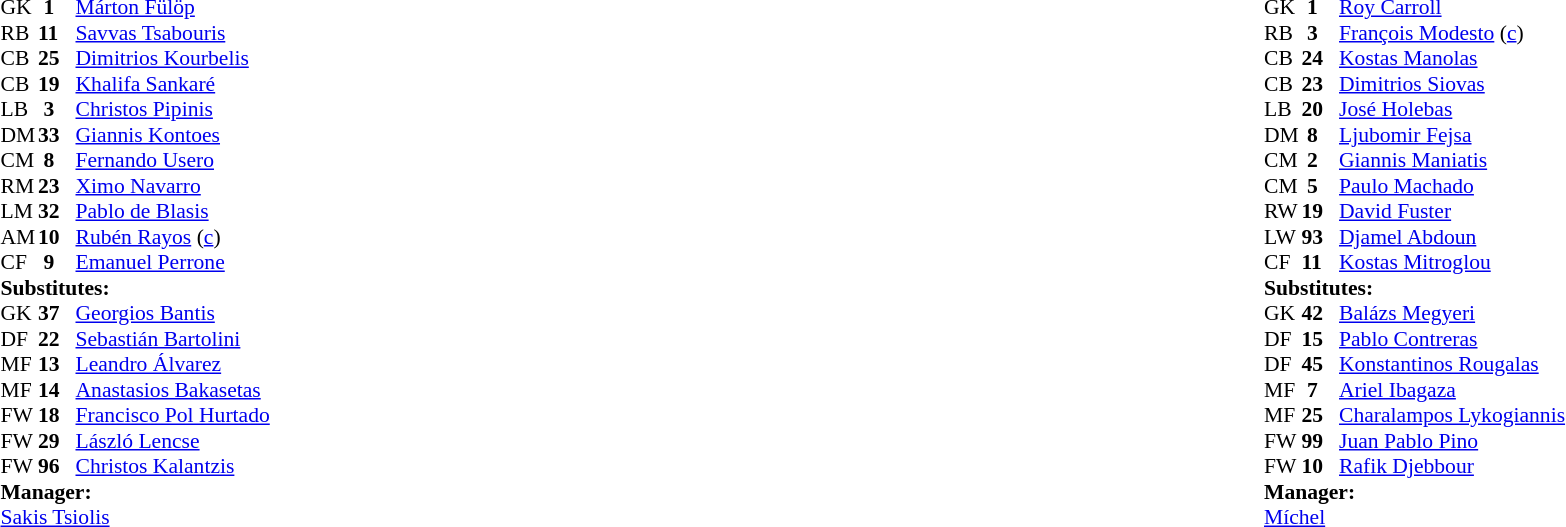<table width="100%">
<tr>
<td valign="top" width="50%"><br><table style="font-size: 90%" cellspacing="0" cellpadding="0">
<tr>
<th width="25"></th>
<th width="25"></th>
</tr>
<tr>
<td>GK</td>
<td><strong> 1</strong></td>
<td> <a href='#'>Márton Fülöp</a></td>
</tr>
<tr>
<td>RB</td>
<td><strong>11</strong></td>
<td> <a href='#'>Savvas Tsabouris</a></td>
</tr>
<tr>
<td>CB</td>
<td><strong>25</strong></td>
<td> <a href='#'>Dimitrios Kourbelis</a></td>
<td></td>
<td> </td>
</tr>
<tr>
<td>CB</td>
<td><strong>19</strong></td>
<td> <a href='#'>Khalifa Sankaré</a></td>
</tr>
<tr>
<td>LB</td>
<td><strong> 3</strong></td>
<td> <a href='#'>Christos Pipinis</a></td>
<td></td>
</tr>
<tr>
<td>DM</td>
<td><strong>33</strong></td>
<td> <a href='#'>Giannis Kontoes</a></td>
<td></td>
<td> </td>
</tr>
<tr>
<td>CM</td>
<td><strong> 8</strong></td>
<td> <a href='#'>Fernando Usero</a></td>
</tr>
<tr>
<td>RM</td>
<td><strong>23</strong></td>
<td> <a href='#'>Ximo Navarro</a></td>
<td></td>
</tr>
<tr>
<td>LM</td>
<td><strong>32</strong></td>
<td> <a href='#'>Pablo de Blasis</a></td>
<td></td>
</tr>
<tr>
<td>AM</td>
<td><strong>10</strong></td>
<td> <a href='#'>Rubén Rayos</a> (<a href='#'>c</a>)</td>
</tr>
<tr>
<td>CF</td>
<td><strong> 9</strong></td>
<td> <a href='#'>Emanuel Perrone</a></td>
<td></td>
<td> </td>
</tr>
<tr>
<td colspan=4><strong>Substitutes:</strong></td>
</tr>
<tr>
<td>GK</td>
<td><strong>37</strong></td>
<td> <a href='#'>Georgios Bantis</a></td>
<td></td>
</tr>
<tr>
<td>DF</td>
<td><strong>22</strong></td>
<td> <a href='#'>Sebastián Bartolini</a></td>
<td></td>
<td> </td>
</tr>
<tr>
<td>MF</td>
<td><strong>13</strong></td>
<td> <a href='#'>Leandro Álvarez</a></td>
</tr>
<tr>
<td>MF</td>
<td><strong>14</strong></td>
<td> <a href='#'>Anastasios Bakasetas</a></td>
</tr>
<tr>
<td>FW</td>
<td><strong>18</strong></td>
<td> <a href='#'>Francisco Pol Hurtado</a></td>
</tr>
<tr>
<td>FW</td>
<td><strong>29</strong></td>
<td> <a href='#'>László Lencse</a></td>
<td></td>
<td> </td>
</tr>
<tr>
<td>FW</td>
<td><strong>96</strong></td>
<td> <a href='#'>Christos Kalantzis</a></td>
<td></td>
<td> </td>
</tr>
<tr>
<td colspan=4><strong>Manager:</strong></td>
</tr>
<tr>
<td colspan="4"> <a href='#'>Sakis Tsiolis</a></td>
</tr>
</table>
</td>
<td valign="top" width="50%"><br><table style="font-size: 90%" cellspacing="0" cellpadding="0" align="center">
<tr>
<th width="25"></th>
<th width="25"></th>
</tr>
<tr>
<td>GK</td>
<td><strong> 1</strong></td>
<td> <a href='#'>Roy Carroll</a></td>
</tr>
<tr>
<td>RB</td>
<td><strong> 3</strong></td>
<td> <a href='#'>François Modesto</a> (<a href='#'>c</a>)</td>
<td></td>
<td> </td>
</tr>
<tr>
<td>CB</td>
<td><strong>24</strong></td>
<td> <a href='#'>Kostas Manolas</a></td>
</tr>
<tr>
<td>CB</td>
<td><strong>23</strong></td>
<td> <a href='#'>Dimitrios Siovas</a></td>
</tr>
<tr>
<td>LB</td>
<td><strong>20</strong></td>
<td> <a href='#'>José Holebas</a></td>
<td></td>
</tr>
<tr>
<td>DM</td>
<td><strong> 8</strong></td>
<td> <a href='#'>Ljubomir Fejsa</a></td>
</tr>
<tr>
<td>CM</td>
<td><strong> 2</strong></td>
<td> <a href='#'>Giannis Maniatis</a></td>
</tr>
<tr>
<td>CM</td>
<td><strong> 5</strong></td>
<td> <a href='#'>Paulo Machado</a></td>
<td></td>
<td> </td>
</tr>
<tr>
<td>RW</td>
<td><strong>19</strong></td>
<td> <a href='#'>David Fuster</a></td>
</tr>
<tr>
<td>LW</td>
<td><strong>93</strong></td>
<td> <a href='#'>Djamel Abdoun</a></td>
<td></td>
</tr>
<tr>
<td>CF</td>
<td><strong>11</strong></td>
<td> <a href='#'>Kostas Mitroglou</a></td>
<td></td>
<td> </td>
</tr>
<tr>
<td colspan=4><strong>Substitutes:</strong></td>
</tr>
<tr>
<td>GK</td>
<td><strong>42</strong></td>
<td> <a href='#'>Balázs Megyeri</a></td>
</tr>
<tr>
<td>DF</td>
<td><strong>15</strong></td>
<td> <a href='#'>Pablo Contreras</a></td>
</tr>
<tr>
<td>DF</td>
<td><strong>45</strong></td>
<td> <a href='#'>Konstantinos Rougalas</a></td>
</tr>
<tr>
<td>MF</td>
<td><strong> 7</strong></td>
<td> <a href='#'>Ariel Ibagaza</a></td>
<td></td>
<td> </td>
</tr>
<tr>
<td>MF</td>
<td><strong>25</strong></td>
<td> <a href='#'>Charalampos Lykogiannis</a></td>
</tr>
<tr>
<td>FW</td>
<td><strong>99</strong></td>
<td> <a href='#'>Juan Pablo Pino</a></td>
<td></td>
<td> </td>
</tr>
<tr>
<td>FW</td>
<td><strong>10</strong></td>
<td> <a href='#'>Rafik Djebbour</a></td>
<td></td>
<td> </td>
</tr>
<tr>
<td colspan=4><strong>Manager:</strong></td>
</tr>
<tr>
<td colspan="4"> <a href='#'>Míchel</a></td>
</tr>
</table>
</td>
</tr>
</table>
